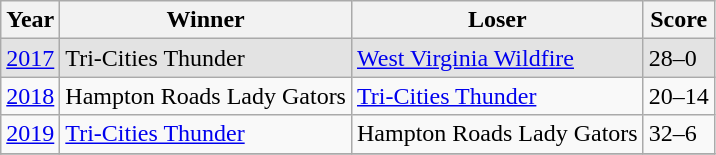<table class="wikitable">
<tr>
<th>Year</th>
<th>Winner</th>
<th>Loser</th>
<th>Score</th>
</tr>
<tr style="background: #e3e3e3;">
<td><a href='#'>2017</a></td>
<td>Tri-Cities Thunder</td>
<td><a href='#'>West Virginia Wildfire</a></td>
<td>28–0</td>
</tr>
<tr>
<td><a href='#'>2018</a></td>
<td>Hampton Roads Lady Gators</td>
<td><a href='#'>Tri-Cities Thunder</a></td>
<td>20–14</td>
</tr>
<tr>
<td><a href='#'>2019</a></td>
<td><a href='#'>Tri-Cities Thunder</a></td>
<td>Hampton Roads Lady Gators</td>
<td>32–6</td>
</tr>
<tr>
</tr>
</table>
